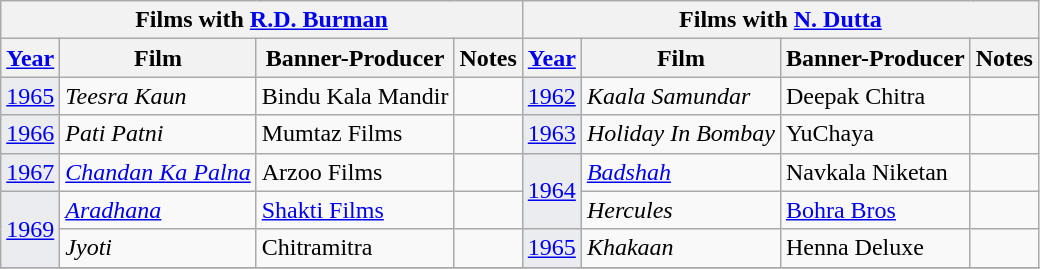<table class="wikitable sortable">
<tr>
<th colspan="4">Films with <a href='#'>R.D. Burman</a></th>
<th colspan="4">Films with <a href='#'>N. Dutta</a></th>
</tr>
<tr>
<th style=max-width:2em><a href='#'>Year</a></th>
<th>Film</th>
<th>Banner-Producer</th>
<th>Notes</th>
<th style=max-width:3em><a href='#'>Year</a></th>
<th>Film</th>
<th>Banner-Producer</th>
<th>Notes</th>
</tr>
<tr>
<td style="background:#EAECF0; color:black;"><a href='#'>1965</a></td>
<td><em>Teesra Kaun</em></td>
<td>Bindu Kala Mandir</td>
<td></td>
<td style="background:#EAECF0; color:black;"><a href='#'>1962</a></td>
<td><em>Kaala Samundar</em></td>
<td>Deepak Chitra</td>
<td></td>
</tr>
<tr>
<td style="background:#EAECF0; color:black;"><a href='#'>1966</a></td>
<td><em>Pati Patni</em></td>
<td>Mumtaz Films</td>
<td></td>
<td style="background:#EAECF0; color:black;"><a href='#'>1963</a></td>
<td><em>Holiday In Bombay</em></td>
<td>YuChaya</td>
<td></td>
</tr>
<tr>
<td style="background:#EAECF0; color:black;"><a href='#'>1967</a></td>
<td><em><a href='#'>Chandan Ka Palna</a></em></td>
<td>Arzoo Films</td>
<td></td>
<td rowspan="2" style="background:#EAECF0; color:black;"><a href='#'>1964</a></td>
<td><em><a href='#'>Badshah</a></em></td>
<td>Navkala Niketan</td>
<td></td>
</tr>
<tr>
<td rowspan="2" style="background:#EAECF0; color:black;"><a href='#'>1969</a></td>
<td><em><a href='#'>Aradhana</a></em></td>
<td><a href='#'>Shakti Films</a></td>
<td></td>
<td><em>Hercules</em></td>
<td><a href='#'>Bohra Bros</a></td>
<td></td>
</tr>
<tr>
<td><em>Jyoti</em></td>
<td>Chitramitra</td>
<td></td>
<td style="background:#EAECF0; color:black;"><a href='#'>1965</a></td>
<td><em>Khakaan</em></td>
<td>Henna Deluxe</td>
<td></td>
</tr>
<tr>
</tr>
</table>
